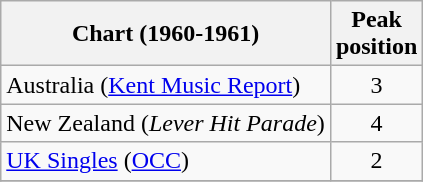<table class="wikitable sortable">
<tr>
<th>Chart (1960-1961)</th>
<th>Peak<br>position</th>
</tr>
<tr>
<td>Australia (<a href='#'>Kent Music Report</a>)</td>
<td style="text-align:center;">3</td>
</tr>
<tr>
<td>New Zealand (<em>Lever Hit Parade</em>)</td>
<td style="text-align:center;">4</td>
</tr>
<tr>
<td><a href='#'>UK Singles</a> (<a href='#'>OCC</a>)</td>
<td style="text-align:center;">2</td>
</tr>
<tr>
</tr>
</table>
